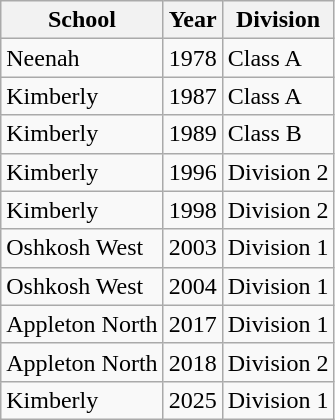<table class="wikitable">
<tr>
<th>School</th>
<th>Year</th>
<th>Division</th>
</tr>
<tr>
<td>Neenah</td>
<td>1978</td>
<td>Class A</td>
</tr>
<tr>
<td>Kimberly</td>
<td>1987</td>
<td>Class A</td>
</tr>
<tr>
<td>Kimberly</td>
<td>1989</td>
<td>Class B</td>
</tr>
<tr>
<td>Kimberly</td>
<td>1996</td>
<td>Division 2</td>
</tr>
<tr>
<td>Kimberly</td>
<td>1998</td>
<td>Division 2</td>
</tr>
<tr>
<td>Oshkosh West</td>
<td>2003</td>
<td>Division 1</td>
</tr>
<tr>
<td>Oshkosh West</td>
<td>2004</td>
<td>Division 1</td>
</tr>
<tr>
<td>Appleton North</td>
<td>2017</td>
<td>Division 1</td>
</tr>
<tr>
<td>Appleton North</td>
<td>2018</td>
<td>Division 2</td>
</tr>
<tr>
<td>Kimberly</td>
<td>2025</td>
<td>Division 1</td>
</tr>
</table>
